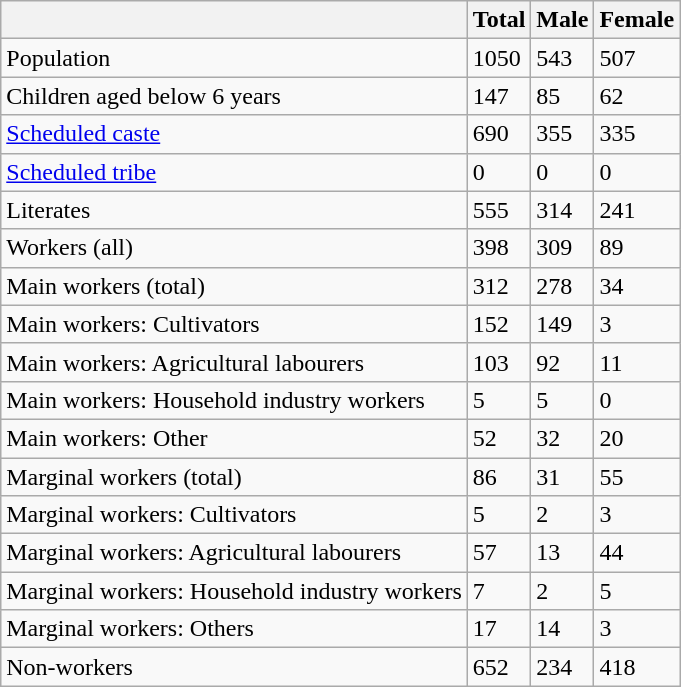<table class="wikitable sortable">
<tr>
<th></th>
<th>Total</th>
<th>Male</th>
<th>Female</th>
</tr>
<tr>
<td>Population</td>
<td>1050</td>
<td>543</td>
<td>507</td>
</tr>
<tr>
<td>Children aged below 6 years</td>
<td>147</td>
<td>85</td>
<td>62</td>
</tr>
<tr>
<td><a href='#'>Scheduled caste</a></td>
<td>690</td>
<td>355</td>
<td>335</td>
</tr>
<tr>
<td><a href='#'>Scheduled tribe</a></td>
<td>0</td>
<td>0</td>
<td>0</td>
</tr>
<tr>
<td>Literates</td>
<td>555</td>
<td>314</td>
<td>241</td>
</tr>
<tr>
<td>Workers (all)</td>
<td>398</td>
<td>309</td>
<td>89</td>
</tr>
<tr>
<td>Main workers (total)</td>
<td>312</td>
<td>278</td>
<td>34</td>
</tr>
<tr>
<td>Main workers: Cultivators</td>
<td>152</td>
<td>149</td>
<td>3</td>
</tr>
<tr>
<td>Main workers: Agricultural labourers</td>
<td>103</td>
<td>92</td>
<td>11</td>
</tr>
<tr>
<td>Main workers: Household industry workers</td>
<td>5</td>
<td>5</td>
<td>0</td>
</tr>
<tr>
<td>Main workers: Other</td>
<td>52</td>
<td>32</td>
<td>20</td>
</tr>
<tr>
<td>Marginal workers (total)</td>
<td>86</td>
<td>31</td>
<td>55</td>
</tr>
<tr>
<td>Marginal workers: Cultivators</td>
<td>5</td>
<td>2</td>
<td>3</td>
</tr>
<tr>
<td>Marginal workers: Agricultural labourers</td>
<td>57</td>
<td>13</td>
<td>44</td>
</tr>
<tr>
<td>Marginal workers: Household industry workers</td>
<td>7</td>
<td>2</td>
<td>5</td>
</tr>
<tr>
<td>Marginal workers: Others</td>
<td>17</td>
<td>14</td>
<td>3</td>
</tr>
<tr>
<td>Non-workers</td>
<td>652</td>
<td>234</td>
<td>418</td>
</tr>
</table>
